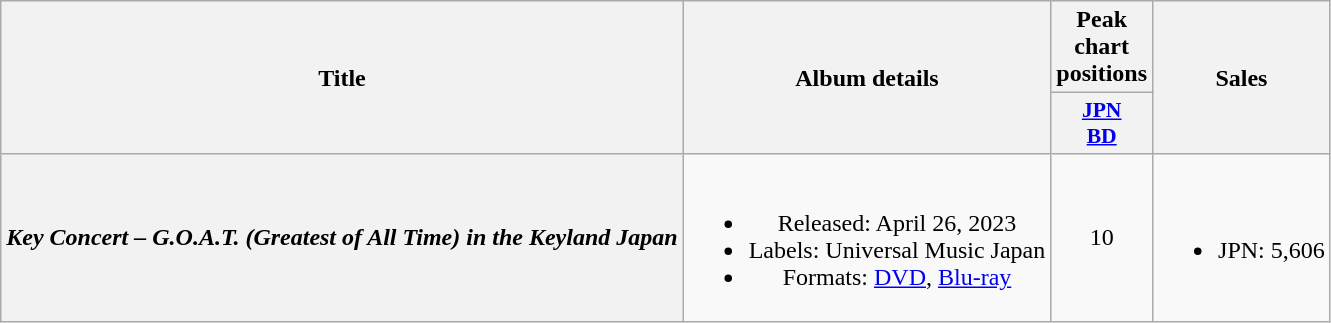<table class="wikitable plainrowheaders" style="text-align:center;">
<tr>
<th scope="col" rowspan="2">Title</th>
<th scope="col" rowspan="2">Album details</th>
<th scope="col">Peak chart positions</th>
<th scope="col" rowspan="2">Sales</th>
</tr>
<tr>
<th scope="col" style="width:3em; font-size:90%;"><a href='#'>JPN<br>BD</a><br></th>
</tr>
<tr>
<th scope="row"><em>Key Concert – G.O.A.T. (Greatest of All Time) in the Keyland Japan</em></th>
<td><br><ul><li>Released: April 26, 2023</li><li>Labels: Universal Music Japan</li><li>Formats: <a href='#'>DVD</a>, <a href='#'>Blu-ray</a></li></ul></td>
<td>10</td>
<td><br><ul><li>JPN: 5,606</li></ul></td>
</tr>
</table>
